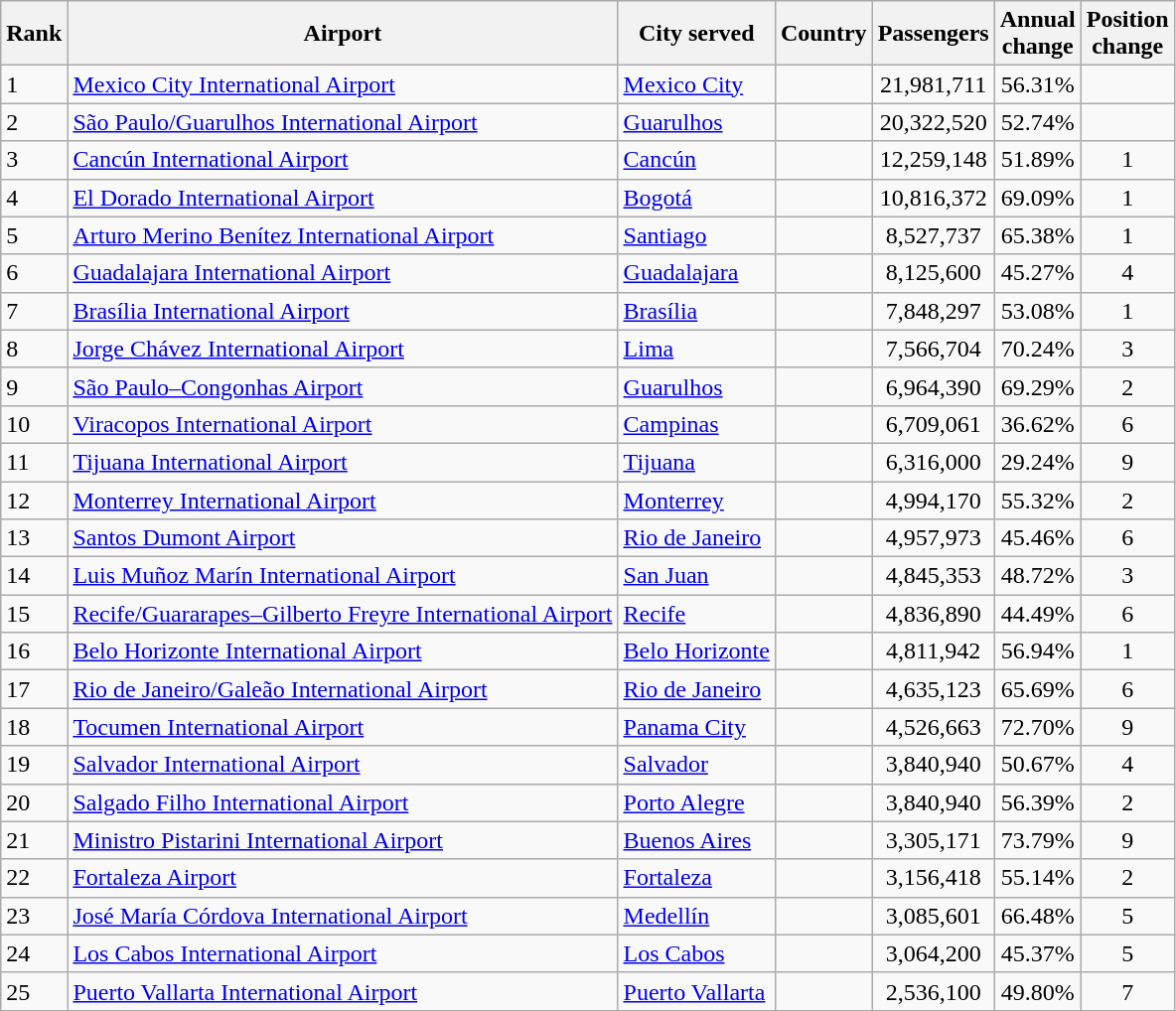<table class="wikitable sortable">
<tr>
<th>Rank</th>
<th>Airport</th>
<th>City served</th>
<th>Country</th>
<th>Passengers</th>
<th>Annual<br>change</th>
<th>Position<br>change</th>
</tr>
<tr>
<td>1</td>
<td><a href='#'>Mexico City International Airport</a></td>
<td><a href='#'>Mexico City</a></td>
<td></td>
<td align="center">21,981,711 </td>
<td align="center">56.31%</td>
<td align="center"></td>
</tr>
<tr>
<td>2</td>
<td><a href='#'>São Paulo/Guarulhos International Airport</a></td>
<td><a href='#'>Guarulhos</a></td>
<td></td>
<td align="center">20,322,520 </td>
<td align="center">52.74%</td>
<td align="center"></td>
</tr>
<tr>
<td>3</td>
<td><a href='#'>Cancún International Airport</a></td>
<td><a href='#'>Cancún</a></td>
<td></td>
<td align="center">12,259,148 </td>
<td align="center">51.89%</td>
<td align="center">1</td>
</tr>
<tr>
<td>4</td>
<td><a href='#'>El Dorado International Airport</a></td>
<td><a href='#'>Bogotá</a></td>
<td></td>
<td align="center">10,816,372 </td>
<td align="center">69.09%</td>
<td align="center">1</td>
</tr>
<tr>
<td>5</td>
<td><a href='#'>Arturo Merino Benítez International Airport</a></td>
<td><a href='#'>Santiago</a></td>
<td></td>
<td align="center">8,527,737 </td>
<td align="center">65.38%</td>
<td align="center">1</td>
</tr>
<tr>
<td>6</td>
<td><a href='#'>Guadalajara International Airport</a></td>
<td><a href='#'>Guadalajara</a></td>
<td></td>
<td align="center">8,125,600 </td>
<td align="center">45.27%</td>
<td align="center">4</td>
</tr>
<tr>
<td>7</td>
<td><a href='#'>Brasília International Airport</a></td>
<td><a href='#'>Brasília</a></td>
<td></td>
<td align="center">7,848,297 </td>
<td align="center">53.08%</td>
<td align="center">1</td>
</tr>
<tr>
<td>8</td>
<td><a href='#'>Jorge Chávez International Airport</a></td>
<td><a href='#'>Lima</a></td>
<td></td>
<td align="center">7,566,704 </td>
<td align="center">70.24%</td>
<td align="center">3</td>
</tr>
<tr>
<td>9</td>
<td><a href='#'>São Paulo–Congonhas Airport</a></td>
<td><a href='#'>Guarulhos</a></td>
<td></td>
<td align="center">6,964,390 </td>
<td align="center">69.29%</td>
<td align="center">2</td>
</tr>
<tr>
<td>10</td>
<td><a href='#'>Viracopos International Airport</a></td>
<td><a href='#'>Campinas</a></td>
<td></td>
<td align="center">6,709,061</td>
<td align="center">36.62%</td>
<td align="center">6</td>
</tr>
<tr>
<td>11</td>
<td><a href='#'>Tijuana International Airport</a></td>
<td><a href='#'>Tijuana</a></td>
<td></td>
<td align="center">6,316,000 </td>
<td align="center">29.24%</td>
<td align="center">9</td>
</tr>
<tr>
<td>12</td>
<td><a href='#'>Monterrey International Airport</a></td>
<td><a href='#'>Monterrey</a></td>
<td></td>
<td align="center">4,994,170</td>
<td align="center">55.32%</td>
<td align="center">2</td>
</tr>
<tr>
<td>13</td>
<td><a href='#'>Santos Dumont Airport</a></td>
<td><a href='#'>Rio de Janeiro</a></td>
<td></td>
<td align="center">4,957,973 </td>
<td align="center">45.46%</td>
<td align="center">6</td>
</tr>
<tr>
<td>14</td>
<td><a href='#'>Luis Muñoz Marín International Airport</a></td>
<td><a href='#'>San Juan</a></td>
<td></td>
<td align="center">4,845,353 </td>
<td align="center">48.72%</td>
<td align="center">3</td>
</tr>
<tr>
<td>15</td>
<td><a href='#'>Recife/Guararapes–Gilberto Freyre International Airport</a></td>
<td><a href='#'>Recife</a></td>
<td></td>
<td align="center">4,836,890</td>
<td align="center">44.49%</td>
<td align="center">6</td>
</tr>
<tr>
<td>16</td>
<td><a href='#'>Belo Horizonte International Airport</a></td>
<td><a href='#'>Belo Horizonte</a></td>
<td></td>
<td align="center">4,811,942</td>
<td align="center">56.94%</td>
<td align="center">1</td>
</tr>
<tr>
<td>17</td>
<td><a href='#'>Rio de Janeiro/Galeão International Airport</a></td>
<td><a href='#'>Rio de Janeiro</a></td>
<td></td>
<td align="center">4,635,123</td>
<td align="center">65.69%</td>
<td align="center">6</td>
</tr>
<tr>
<td>18</td>
<td><a href='#'>Tocumen International Airport</a></td>
<td><a href='#'>Panama City</a></td>
<td></td>
<td align="center">4,526,663</td>
<td align="center">72.70%</td>
<td align="center">9</td>
</tr>
<tr>
<td>19</td>
<td><a href='#'>Salvador International Airport</a></td>
<td><a href='#'>Salvador</a></td>
<td></td>
<td align="center">3,840,940</td>
<td align="center">50.67%</td>
<td align="center">4</td>
</tr>
<tr>
<td>20</td>
<td><a href='#'>Salgado Filho International Airport</a></td>
<td><a href='#'>Porto Alegre</a></td>
<td></td>
<td align="center">3,840,940</td>
<td align="center">56.39%</td>
<td align="center">2</td>
</tr>
<tr>
<td>21</td>
<td><a href='#'>Ministro Pistarini International Airport</a></td>
<td><a href='#'>Buenos Aires</a></td>
<td></td>
<td align="center">3,305,171</td>
<td align="center">73.79%</td>
<td align="center">9</td>
</tr>
<tr>
<td>22</td>
<td><a href='#'>Fortaleza Airport</a></td>
<td><a href='#'>Fortaleza</a></td>
<td></td>
<td align="center">3,156,418</td>
<td align="center">55.14%</td>
<td align="center">2</td>
</tr>
<tr>
<td>23</td>
<td><a href='#'>José María Córdova International Airport</a></td>
<td><a href='#'>Medellín</a></td>
<td></td>
<td align="center">3,085,601 </td>
<td align="center">66.48%</td>
<td align="center">5</td>
</tr>
<tr>
<td>24</td>
<td><a href='#'>Los Cabos International Airport</a></td>
<td><a href='#'>Los Cabos</a></td>
<td></td>
<td align="center">3,064,200 </td>
<td align="center">45.37%</td>
<td align="center">5</td>
</tr>
<tr>
<td>25</td>
<td><a href='#'>Puerto Vallarta International Airport</a></td>
<td><a href='#'>Puerto Vallarta</a></td>
<td></td>
<td align="center">2,536,100</td>
<td align="center">49.80%</td>
<td align="center">7</td>
</tr>
</table>
